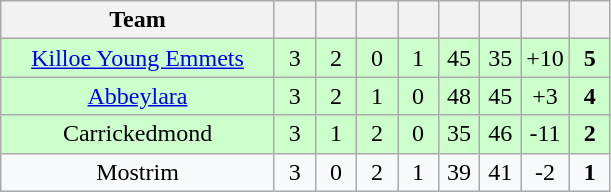<table class="wikitable" style="text-align:center">
<tr>
<th style="width:175px;">Team</th>
<th width="20"></th>
<th width="20"></th>
<th width="20"></th>
<th width="20"></th>
<th width="20"></th>
<th width="20"></th>
<th width="20"></th>
<th width="20"></th>
</tr>
<tr style="background:#cfc;">
<td><a href='#'>Killoe Young Emmets</a></td>
<td>3</td>
<td>2</td>
<td>0</td>
<td>1</td>
<td>45</td>
<td>35</td>
<td>+10</td>
<td><strong>5</strong></td>
</tr>
<tr style="background:#cfc;">
<td><a href='#'>Abbeylara</a></td>
<td>3</td>
<td>2</td>
<td>1</td>
<td>0</td>
<td>48</td>
<td>45</td>
<td>+3</td>
<td><strong>4</strong></td>
</tr>
<tr style="background:#cfc;">
<td>Carrickedmond</td>
<td>3</td>
<td>1</td>
<td>2</td>
<td>0</td>
<td>35</td>
<td>46</td>
<td>-11</td>
<td><strong>2</strong></td>
</tr>
<tr style="background:#f8f9fa;">
<td>Mostrim</td>
<td>3</td>
<td>0</td>
<td>2</td>
<td>1</td>
<td>39</td>
<td>41</td>
<td>-2</td>
<td><strong>1</strong></td>
</tr>
</table>
